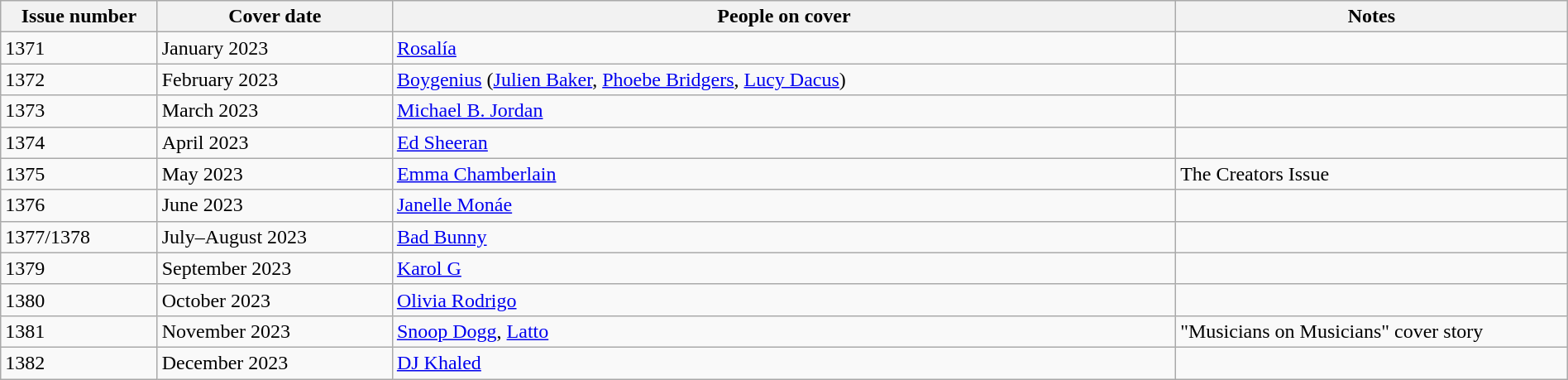<table class="wikitable sortable" style="margin:auto;width:100%;">
<tr>
<th style="width:10%;">Issue number</th>
<th style="width:15%;">Cover date</th>
<th style="width:50%;">People on cover</th>
<th style="width:25%;">Notes</th>
</tr>
<tr>
<td>1371</td>
<td>January 2023</td>
<td><a href='#'>Rosalía</a></td>
<td></td>
</tr>
<tr>
<td>1372</td>
<td>February 2023</td>
<td><a href='#'>Boygenius</a> (<a href='#'>Julien Baker</a>, <a href='#'>Phoebe Bridgers</a>, <a href='#'>Lucy Dacus</a>)</td>
<td></td>
</tr>
<tr>
<td>1373</td>
<td>March 2023</td>
<td><a href='#'>Michael B. Jordan</a></td>
<td></td>
</tr>
<tr>
<td>1374</td>
<td>April 2023</td>
<td><a href='#'>Ed Sheeran</a></td>
<td></td>
</tr>
<tr>
<td>1375</td>
<td>May 2023</td>
<td><a href='#'>Emma Chamberlain</a></td>
<td>The Creators Issue</td>
</tr>
<tr>
<td>1376</td>
<td>June 2023</td>
<td><a href='#'>Janelle Monáe</a></td>
<td></td>
</tr>
<tr>
<td>1377/1378</td>
<td>July–August 2023</td>
<td><a href='#'>Bad Bunny</a></td>
<td></td>
</tr>
<tr>
<td>1379</td>
<td>September 2023</td>
<td><a href='#'>Karol G</a></td>
<td></td>
</tr>
<tr>
<td>1380</td>
<td>October 2023</td>
<td><a href='#'>Olivia Rodrigo</a></td>
<td></td>
</tr>
<tr>
<td>1381</td>
<td>November 2023</td>
<td><a href='#'>Snoop Dogg</a>, <a href='#'>Latto</a></td>
<td>"Musicians on Musicians" cover story</td>
</tr>
<tr>
<td>1382</td>
<td>December 2023</td>
<td><a href='#'>DJ Khaled</a></td>
<td></td>
</tr>
</table>
